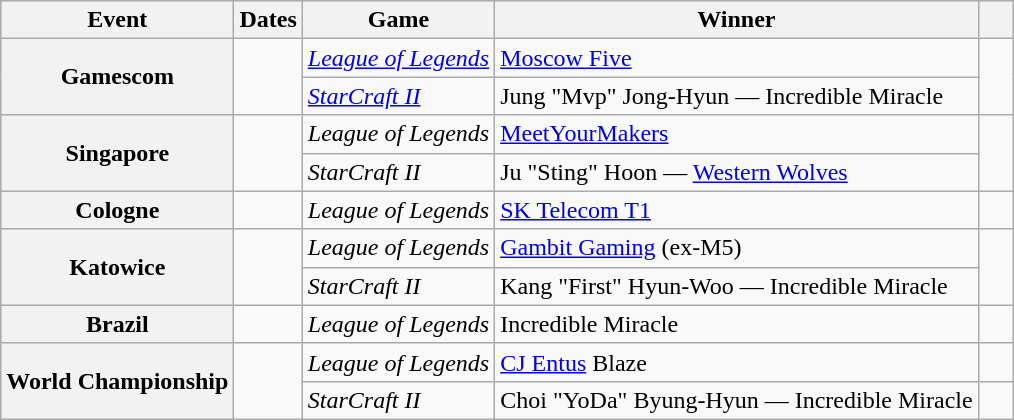<table class="wikitable">
<tr>
<th style="border:1px solid #aaaaaa;">Event</th>
<th>Dates</th>
<th>Game</th>
<th>Winner</th>
<th style="width:1em;"></th>
</tr>
<tr>
<th rowspan="2">Gamescom</th>
<td rowspan="2"></td>
<td><em><a href='#'>League of Legends</a></em></td>
<td><a href='#'>Moscow Five</a></td>
<td rowspan="2"></td>
</tr>
<tr>
<td><em><a href='#'>StarCraft II</a></em></td>
<td>Jung "Mvp" Jong-Hyun — Incredible Miracle</td>
</tr>
<tr>
<th rowspan="2">Singapore</th>
<td rowspan="2"></td>
<td><em>League of Legends</em></td>
<td><a href='#'>MeetYourMakers</a></td>
<td rowspan="2"></td>
</tr>
<tr>
<td><em>StarCraft II</em></td>
<td>Ju "Sting" Hoon — <a href='#'>Western Wolves</a></td>
</tr>
<tr>
<th>Cologne</th>
<td></td>
<td><em>League of Legends</em></td>
<td><a href='#'>SK Telecom T1</a></td>
</tr>
<tr>
<th rowspan="2">Katowice</th>
<td rowspan="2"></td>
<td><em>League of Legends</em></td>
<td><a href='#'>Gambit Gaming</a> (ex-M5)</td>
<td rowspan="2"></td>
</tr>
<tr>
<td><em>StarCraft II</em></td>
<td>Kang "First" Hyun-Woo — Incredible Miracle</td>
</tr>
<tr>
<th>Brazil</th>
<td></td>
<td><em>League of Legends</em></td>
<td>Incredible Miracle</td>
<td></td>
</tr>
<tr>
<th rowspan="2">World Championship</th>
<td rowspan="2"></td>
<td><em>League of Legends</em></td>
<td><a href='#'>CJ Entus</a> Blaze</td>
<td></td>
</tr>
<tr>
<td><em>StarCraft II</em></td>
<td>Choi "YoDa" Byung-Hyun — Incredible Miracle</td>
<td></td>
</tr>
</table>
